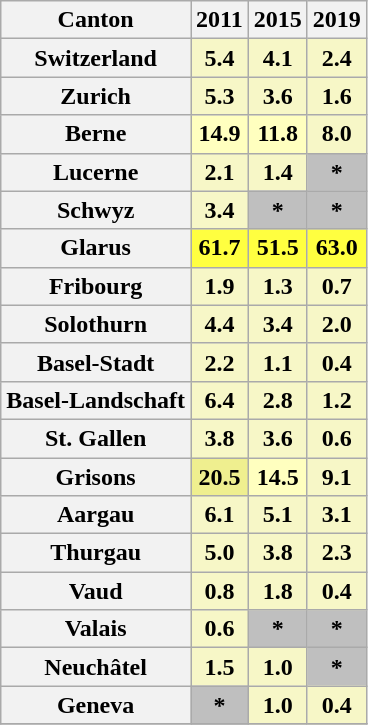<table class="wikitable" style ="text-align: center">
<tr>
<th>Canton</th>
<th>2011</th>
<th>2015</th>
<th>2019</th>
</tr>
<tr>
<th>Switzerland</th>
<th style="background: #F7F7C7">5.4</th>
<th style="background: #F7F7C7">4.1</th>
<th style="background: #F7F7C7">2.4</th>
</tr>
<tr>
<th>Zurich</th>
<th style="background: #F7F7C7">5.3</th>
<th style="background: #F7F7C7">3.6</th>
<th style="background: #F7F7C7">1.6</th>
</tr>
<tr>
<th>Berne</th>
<th style="background: #FFFFBF">14.9</th>
<th style="background: #FFFFBF">11.8</th>
<th style="background: #F7F7C7">8.0</th>
</tr>
<tr>
<th>Lucerne</th>
<th style="background: #F7F7C7">2.1</th>
<th style="background: #F7F7C7">1.4</th>
<th style="background: #BFBFBF">*</th>
</tr>
<tr>
<th>Schwyz</th>
<th style="background: #F7F7C7">3.4</th>
<th style="background: #BFBFBF">*</th>
<th style="background: #BFBFBF">*</th>
</tr>
<tr>
<th>Glarus</th>
<th style="background: #FFFF40">61.7</th>
<th style="background: #FFFF40">51.5</th>
<th style="background: #FFFF40">63.0</th>
</tr>
<tr>
<th>Fribourg</th>
<th style="background: #F7F7C7">1.9</th>
<th style="background: #F7F7C7">1.3</th>
<th style="background: #F7F7C7">0.7</th>
</tr>
<tr>
<th>Solothurn</th>
<th style="background: #F7F7C7">4.4</th>
<th style="background: #F7F7C7">3.4</th>
<th style="background: #F7F7C7">2.0</th>
</tr>
<tr>
<th>Basel-Stadt</th>
<th style="background: #F7F7C7">2.2</th>
<th style="background: #F7F7C7">1.1</th>
<th style="background: #F7F7C7">0.4</th>
</tr>
<tr>
<th>Basel-Landschaft</th>
<th style="background: #F7F7C7">6.4</th>
<th style="background: #F7F7C7">2.8</th>
<th style="background: #F7F7C7">1.2</th>
</tr>
<tr>
<th>St. Gallen</th>
<th style="background: #F7F7C7">3.8</th>
<th style="background: #F7F7C7">3.6</th>
<th style="background: #F7F7C7">0.6</th>
</tr>
<tr>
<th>Grisons</th>
<th style="background: #EFEF8F">20.5</th>
<th style="background: #FFFFBF">14.5</th>
<th style="background: #F7F7C7">9.1</th>
</tr>
<tr>
<th>Aargau</th>
<th style="background: #F7F7C7">6.1</th>
<th style="background: #F7F7C7">5.1</th>
<th style="background: #F7F7C7">3.1</th>
</tr>
<tr>
<th>Thurgau</th>
<th style="background: #F7F7C7">5.0</th>
<th style="background: #F7F7C7">3.8</th>
<th style="background: #F7F7C7">2.3</th>
</tr>
<tr>
<th>Vaud</th>
<th style="background: #F7F7C7">0.8</th>
<th style="background: #F7F7C7">1.8</th>
<th style="background: #F7F7C7">0.4</th>
</tr>
<tr>
<th>Valais</th>
<th style="background: #F7F7C7">0.6</th>
<th style="background: #BFBFBF">*</th>
<th style="background: #BFBFBF">*</th>
</tr>
<tr>
<th>Neuchâtel</th>
<th style="background: #F7F7C7">1.5</th>
<th style="background: #F7F7C7">1.0</th>
<th style="background: #BFBFBF">*</th>
</tr>
<tr>
<th>Geneva</th>
<th style="background: #BFBFBF">*</th>
<th style="background: #F7F7C7">1.0</th>
<th style="background: #F7F7C7">0.4</th>
</tr>
<tr>
</tr>
</table>
